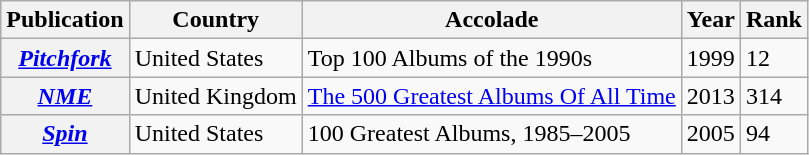<table class="wikitable plainrowheaders">
<tr>
<th>Publication</th>
<th>Country</th>
<th>Accolade</th>
<th>Year</th>
<th>Rank</th>
</tr>
<tr>
<th scope="row"><em><a href='#'>Pitchfork</a></em></th>
<td>United States</td>
<td>Top 100 Albums of the 1990s</td>
<td>1999</td>
<td>12</td>
</tr>
<tr>
<th scope="row"><em><a href='#'>NME</a></em></th>
<td>United Kingdom</td>
<td><a href='#'>The 500 Greatest Albums Of All Time</a></td>
<td>2013</td>
<td>314</td>
</tr>
<tr>
<th scope="row"><em><a href='#'>Spin</a></em></th>
<td>United States</td>
<td>100 Greatest Albums, 1985–2005</td>
<td>2005</td>
<td>94</td>
</tr>
</table>
